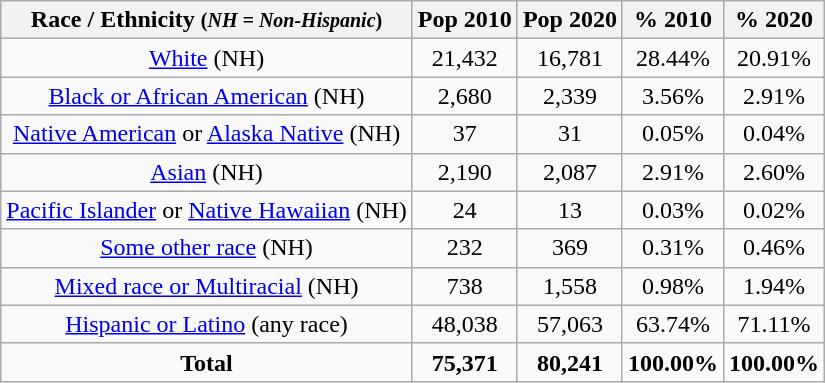<table class="wikitable" style="text-align:center;">
<tr>
<th>Race / Ethnicity <small>(<em>NH = Non-Hispanic</em>)</small></th>
<th>Pop 2010</th>
<th>Pop 2020</th>
<th>% 2010</th>
<th>% 2020</th>
</tr>
<tr>
<td><a href='#'>White</a> (NH)</td>
<td>21,432</td>
<td>16,781</td>
<td>28.44%</td>
<td>20.91%</td>
</tr>
<tr>
<td><a href='#'>Black or African American</a> (NH)</td>
<td>2,680</td>
<td>2,339</td>
<td>3.56%</td>
<td>2.91%</td>
</tr>
<tr>
<td><a href='#'>Native American</a> or <a href='#'>Alaska Native</a> (NH)</td>
<td>37</td>
<td>31</td>
<td>0.05%</td>
<td>0.04%</td>
</tr>
<tr>
<td><a href='#'>Asian</a> (NH)</td>
<td>2,190</td>
<td>2,087</td>
<td>2.91%</td>
<td>2.60%</td>
</tr>
<tr>
<td><a href='#'>Pacific Islander</a> or <a href='#'>Native Hawaiian</a> (NH)</td>
<td>24</td>
<td>13</td>
<td>0.03%</td>
<td>0.02%</td>
</tr>
<tr>
<td><a href='#'>Some other race</a> (NH)</td>
<td>232</td>
<td>369</td>
<td>0.31%</td>
<td>0.46%</td>
</tr>
<tr>
<td><a href='#'>Mixed race or Multiracial</a> (NH)</td>
<td>738</td>
<td>1,558</td>
<td>0.98%</td>
<td>1.94%</td>
</tr>
<tr>
<td><a href='#'>Hispanic or Latino</a> (any race)</td>
<td>48,038</td>
<td>57,063</td>
<td>63.74%</td>
<td>71.11%</td>
</tr>
<tr>
<td><strong>Total</strong></td>
<td><strong>75,371</strong></td>
<td><strong>80,241</strong></td>
<td><strong>100.00%</strong></td>
<td><strong>100.00%</strong></td>
</tr>
</table>
